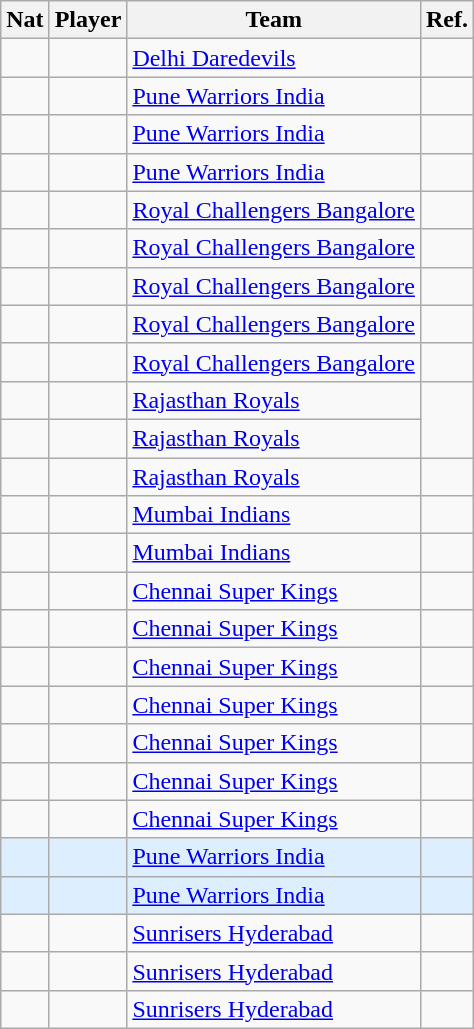<table class="wikitable sortable">
<tr>
<th>Nat</th>
<th>Player</th>
<th>Team</th>
<th class="unsortable">Ref.</th>
</tr>
<tr>
<td></td>
<td></td>
<td><a href='#'>Delhi Daredevils</a></td>
<td align=center></td>
</tr>
<tr>
<td></td>
<td></td>
<td><a href='#'>Pune Warriors India</a></td>
<td align=center></td>
</tr>
<tr>
<td></td>
<td></td>
<td><a href='#'>Pune Warriors India</a></td>
<td align=center></td>
</tr>
<tr>
<td></td>
<td></td>
<td><a href='#'>Pune Warriors India</a></td>
<td align=center></td>
</tr>
<tr>
<td></td>
<td></td>
<td><a href='#'>Royal Challengers Bangalore</a></td>
<td align=center></td>
</tr>
<tr>
<td></td>
<td></td>
<td><a href='#'>Royal Challengers Bangalore</a></td>
<td align=center></td>
</tr>
<tr>
<td></td>
<td></td>
<td><a href='#'>Royal Challengers Bangalore</a></td>
<td align=center></td>
</tr>
<tr>
<td></td>
<td></td>
<td><a href='#'>Royal Challengers Bangalore</a></td>
<td align=center></td>
</tr>
<tr>
<td></td>
<td></td>
<td><a href='#'>Royal Challengers Bangalore</a></td>
<td align=center></td>
</tr>
<tr>
<td></td>
<td></td>
<td><a href='#'>Rajasthan Royals</a></td>
<td rowspan=2></td>
</tr>
<tr>
<td></td>
<td></td>
<td><a href='#'>Rajasthan Royals</a></td>
</tr>
<tr>
<td></td>
<td></td>
<td><a href='#'>Rajasthan Royals</a></td>
<td align=center></td>
</tr>
<tr>
<td></td>
<td></td>
<td><a href='#'>Mumbai Indians</a></td>
<td align=center></td>
</tr>
<tr>
<td></td>
<td></td>
<td><a href='#'>Mumbai Indians</a></td>
<td align=center></td>
</tr>
<tr>
<td></td>
<td></td>
<td><a href='#'>Chennai Super Kings</a></td>
<td align=center></td>
</tr>
<tr>
<td></td>
<td></td>
<td><a href='#'>Chennai Super Kings</a></td>
<td align=center></td>
</tr>
<tr>
<td></td>
<td></td>
<td><a href='#'>Chennai Super Kings</a></td>
<td align=center></td>
</tr>
<tr>
<td></td>
<td></td>
<td><a href='#'>Chennai Super Kings</a></td>
<td align=center></td>
</tr>
<tr>
<td></td>
<td></td>
<td><a href='#'>Chennai Super Kings</a></td>
<td align=center></td>
</tr>
<tr>
<td></td>
<td></td>
<td><a href='#'>Chennai Super Kings</a></td>
<td align=center></td>
</tr>
<tr>
<td></td>
<td></td>
<td><a href='#'>Chennai Super Kings</a></td>
<td align=center></td>
</tr>
<tr style="background:#def;">
<td></td>
<td></td>
<td><a href='#'>Pune Warriors India</a></td>
<td align=center></td>
</tr>
<tr style="background:#def;">
<td></td>
<td></td>
<td><a href='#'>Pune Warriors India</a></td>
<td align=center></td>
</tr>
<tr>
<td></td>
<td></td>
<td><a href='#'>Sunrisers Hyderabad</a></td>
<td align=center></td>
</tr>
<tr>
<td></td>
<td></td>
<td><a href='#'>Sunrisers Hyderabad</a></td>
<td align=center></td>
</tr>
<tr>
<td></td>
<td></td>
<td><a href='#'>Sunrisers Hyderabad</a></td>
<td align=center></td>
</tr>
</table>
